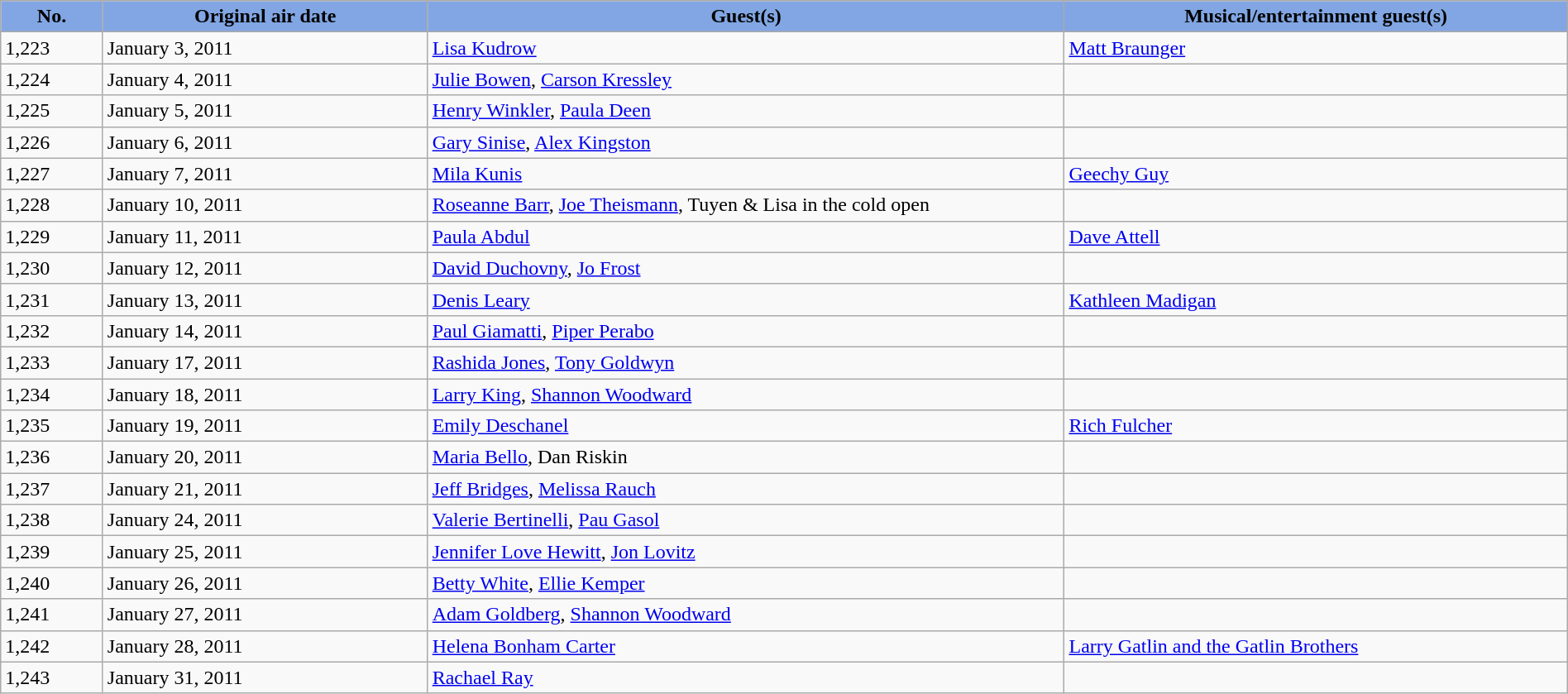<table class="wikitable plainrowheaders" style="width:100%;">
<tr>
<th style="width:50px; background:#81a6e3;">No.</th>
<th style="width:175px; background:#81a6e3;">Original air date</th>
<th style="width:350px; background:#81a6e3;">Guest(s)</th>
<th style="width:275px; background:#81a6e3;">Musical/entertainment guest(s)</th>
</tr>
<tr>
<td>1,223</td>
<td>January 3, 2011</td>
<td><a href='#'>Lisa Kudrow</a></td>
<td><a href='#'>Matt Braunger</a></td>
</tr>
<tr>
<td>1,224</td>
<td>January 4, 2011</td>
<td><a href='#'>Julie Bowen</a>, <a href='#'>Carson Kressley</a></td>
<td></td>
</tr>
<tr>
<td>1,225</td>
<td>January 5, 2011</td>
<td><a href='#'>Henry Winkler</a>, <a href='#'>Paula Deen</a></td>
<td></td>
</tr>
<tr>
<td>1,226</td>
<td>January 6, 2011</td>
<td><a href='#'>Gary Sinise</a>, <a href='#'>Alex Kingston</a></td>
<td></td>
</tr>
<tr>
<td>1,227</td>
<td>January 7, 2011</td>
<td><a href='#'>Mila Kunis</a></td>
<td><a href='#'>Geechy Guy</a></td>
</tr>
<tr>
<td>1,228</td>
<td>January 10, 2011</td>
<td><a href='#'>Roseanne Barr</a>, <a href='#'>Joe Theismann</a>, Tuyen & Lisa in the cold open</td>
<td></td>
</tr>
<tr>
<td>1,229</td>
<td>January 11, 2011</td>
<td><a href='#'>Paula Abdul</a></td>
<td><a href='#'>Dave Attell</a></td>
</tr>
<tr>
<td>1,230</td>
<td>January 12, 2011</td>
<td><a href='#'>David Duchovny</a>, <a href='#'>Jo Frost</a></td>
<td></td>
</tr>
<tr>
<td>1,231</td>
<td>January 13, 2011</td>
<td><a href='#'>Denis Leary</a></td>
<td><a href='#'>Kathleen Madigan</a></td>
</tr>
<tr>
<td>1,232</td>
<td>January 14, 2011</td>
<td><a href='#'>Paul Giamatti</a>, <a href='#'>Piper Perabo</a></td>
<td></td>
</tr>
<tr>
<td>1,233</td>
<td>January 17, 2011</td>
<td><a href='#'>Rashida Jones</a>, <a href='#'>Tony Goldwyn</a></td>
<td></td>
</tr>
<tr>
<td>1,234</td>
<td>January 18, 2011</td>
<td><a href='#'>Larry King</a>, <a href='#'>Shannon Woodward</a></td>
<td></td>
</tr>
<tr>
<td>1,235</td>
<td>January 19, 2011</td>
<td><a href='#'>Emily Deschanel</a></td>
<td><a href='#'>Rich Fulcher</a></td>
</tr>
<tr>
<td>1,236</td>
<td>January 20, 2011</td>
<td><a href='#'>Maria Bello</a>, Dan Riskin</td>
<td></td>
</tr>
<tr>
<td>1,237</td>
<td>January 21, 2011</td>
<td><a href='#'>Jeff Bridges</a>, <a href='#'>Melissa Rauch</a></td>
<td></td>
</tr>
<tr>
<td>1,238</td>
<td>January 24, 2011</td>
<td><a href='#'>Valerie Bertinelli</a>, <a href='#'>Pau Gasol</a></td>
<td></td>
</tr>
<tr>
<td>1,239</td>
<td>January 25, 2011</td>
<td><a href='#'>Jennifer Love Hewitt</a>, <a href='#'>Jon Lovitz</a></td>
<td></td>
</tr>
<tr>
<td>1,240</td>
<td>January 26, 2011</td>
<td><a href='#'>Betty White</a>, <a href='#'>Ellie Kemper</a></td>
<td></td>
</tr>
<tr>
<td>1,241</td>
<td>January 27, 2011</td>
<td><a href='#'>Adam Goldberg</a>, <a href='#'>Shannon Woodward</a></td>
<td></td>
</tr>
<tr>
<td>1,242</td>
<td>January 28, 2011</td>
<td><a href='#'>Helena Bonham Carter</a></td>
<td><a href='#'>Larry Gatlin and the Gatlin Brothers</a></td>
</tr>
<tr>
<td>1,243</td>
<td>January 31, 2011</td>
<td><a href='#'>Rachael Ray</a></td>
<td></td>
</tr>
</table>
